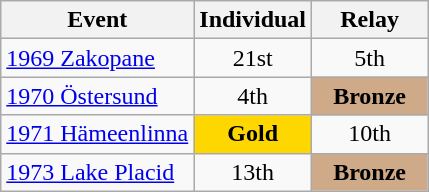<table class="wikitable" style="text-align: center;">
<tr ">
<th>Event</th>
<th style="width:70px;">Individual</th>
<th style="width:70px;">Relay</th>
</tr>
<tr>
<td align=left> <a href='#'>1969 Zakopane</a></td>
<td>21st</td>
<td>5th</td>
</tr>
<tr>
<td align=left> <a href='#'>1970 Östersund</a></td>
<td>4th</td>
<td style="background:#cfaa88;"><strong>Bronze</strong></td>
</tr>
<tr>
<td align=left> <a href='#'>1971 Hämeenlinna</a></td>
<td style="background:gold;"><strong>Gold</strong></td>
<td>10th</td>
</tr>
<tr>
<td align=left> <a href='#'>1973 Lake Placid</a></td>
<td>13th</td>
<td style="background:#cfaa88;"><strong>Bronze</strong></td>
</tr>
</table>
